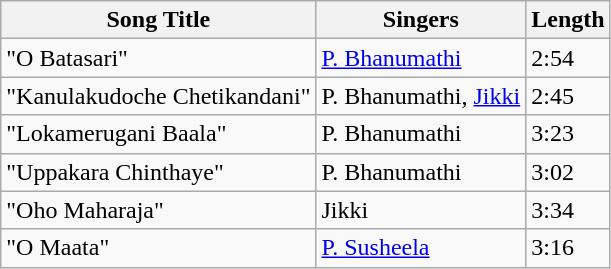<table class="wikitable">
<tr>
<th>Song Title</th>
<th>Singers</th>
<th>Length</th>
</tr>
<tr>
<td>"O Batasari"</td>
<td><a href='#'>P. Bhanumathi</a></td>
<td>2:54</td>
</tr>
<tr>
<td>"Kanulakudoche Chetikandani"</td>
<td>P. Bhanumathi, <a href='#'>Jikki</a></td>
<td>2:45</td>
</tr>
<tr>
<td>"Lokamerugani Baala"</td>
<td>P. Bhanumathi</td>
<td>3:23</td>
</tr>
<tr>
<td>"Uppakara Chinthaye"</td>
<td>P. Bhanumathi</td>
<td>3:02</td>
</tr>
<tr>
<td>"Oho Maharaja"</td>
<td>Jikki</td>
<td>3:34</td>
</tr>
<tr>
<td>"O Maata"</td>
<td><a href='#'>P. Susheela</a></td>
<td>3:16</td>
</tr>
</table>
